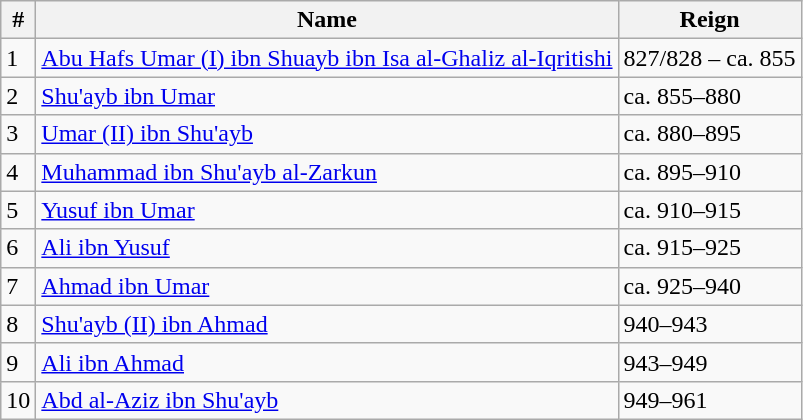<table class="wikitable">
<tr>
<th>#</th>
<th>Name</th>
<th>Reign</th>
</tr>
<tr>
<td>1</td>
<td><a href='#'>Abu Hafs Umar (I) ibn Shuayb ibn Isa al-Ghaliz al-Iqritishi</a></td>
<td>827/828 – ca. 855</td>
</tr>
<tr>
<td>2</td>
<td><a href='#'>Shu'ayb ibn Umar</a></td>
<td>ca. 855–880</td>
</tr>
<tr>
<td>3</td>
<td><a href='#'>Umar (II) ibn Shu'ayb</a></td>
<td>ca. 880–895</td>
</tr>
<tr>
<td>4</td>
<td><a href='#'>Muhammad ibn Shu'ayb al-Zarkun</a></td>
<td>ca. 895–910</td>
</tr>
<tr>
<td>5</td>
<td><a href='#'>Yusuf ibn Umar</a></td>
<td>ca. 910–915</td>
</tr>
<tr>
<td>6</td>
<td><a href='#'>Ali ibn Yusuf</a></td>
<td>ca. 915–925</td>
</tr>
<tr>
<td>7</td>
<td><a href='#'>Ahmad ibn Umar</a></td>
<td>ca. 925–940</td>
</tr>
<tr>
<td>8</td>
<td><a href='#'>Shu'ayb (II) ibn Ahmad</a></td>
<td>940–943</td>
</tr>
<tr>
<td>9</td>
<td><a href='#'>Ali ibn Ahmad</a></td>
<td>943–949</td>
</tr>
<tr>
<td>10</td>
<td><a href='#'>Abd al-Aziz ibn Shu'ayb</a></td>
<td>949–961</td>
</tr>
</table>
